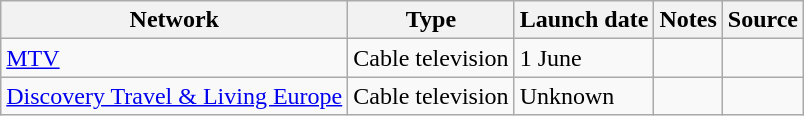<table class="wikitable sortable">
<tr>
<th>Network</th>
<th>Type</th>
<th>Launch date</th>
<th>Notes</th>
<th>Source</th>
</tr>
<tr>
<td><a href='#'>MTV</a></td>
<td>Cable television</td>
<td>1 June</td>
<td></td>
<td></td>
</tr>
<tr>
<td><a href='#'>Discovery Travel & Living Europe</a></td>
<td>Cable television</td>
<td>Unknown</td>
<td></td>
<td></td>
</tr>
</table>
